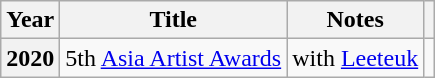<table class="wikitable plainrowheaders">
<tr>
<th scope="col">Year</th>
<th scope="col">Title</th>
<th scope="col">Notes</th>
<th scope="col" class="unsortable"></th>
</tr>
<tr>
<th scope="row">2020</th>
<td>5th <a href='#'>Asia Artist Awards</a></td>
<td>with <a href='#'>Leeteuk</a></td>
<td style="text-align:center"></td>
</tr>
</table>
